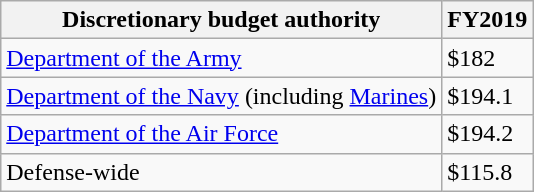<table class="wikitable">
<tr>
<th>Discretionary budget authority</th>
<th>FY2019</th>
</tr>
<tr>
<td><a href='#'>Department of the Army</a></td>
<td>$182</td>
</tr>
<tr>
<td><a href='#'>Department of the Navy</a> (including <a href='#'>Marines</a>)</td>
<td>$194.1</td>
</tr>
<tr>
<td><a href='#'>Department of the Air Force</a></td>
<td>$194.2</td>
</tr>
<tr>
<td>Defense-wide</td>
<td>$115.8</td>
</tr>
</table>
